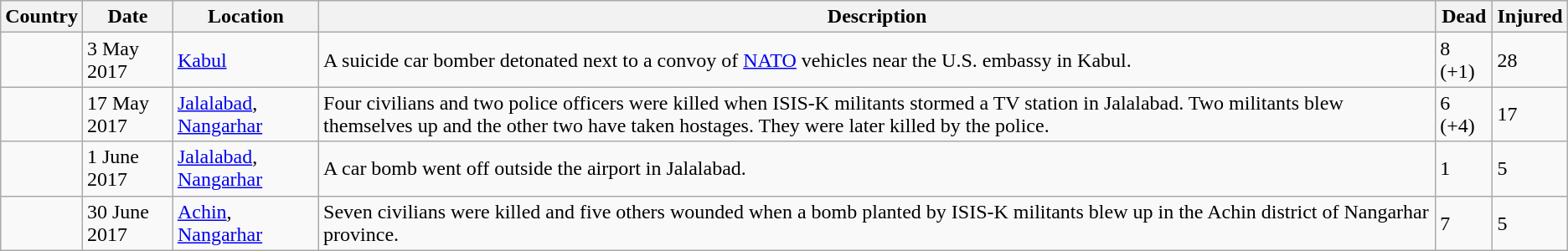<table class="wikitable">
<tr>
<th>Country</th>
<th>Date</th>
<th>Location</th>
<th>Description</th>
<th>Dead</th>
<th>Injured</th>
</tr>
<tr>
<td></td>
<td>3 May 2017</td>
<td><a href='#'>Kabul</a></td>
<td>A suicide car bomber detonated next to a convoy of <a href='#'>NATO</a> vehicles near the U.S. embassy in Kabul.</td>
<td>8 (+1)</td>
<td>28</td>
</tr>
<tr>
<td></td>
<td>17 May 2017</td>
<td><a href='#'>Jalalabad</a>, <a href='#'>Nangarhar</a></td>
<td>Four civilians and two police officers were killed when ISIS-K militants stormed a TV station in Jalalabad. Two militants blew themselves up and the other two have taken hostages. They were later killed by the police.</td>
<td>6 (+4)</td>
<td>17</td>
</tr>
<tr>
<td></td>
<td>1 June 2017</td>
<td><a href='#'>Jalalabad</a>, <a href='#'>Nangarhar</a></td>
<td>A car bomb went off outside the airport in Jalalabad.</td>
<td>1</td>
<td>5</td>
</tr>
<tr>
<td></td>
<td>30 June 2017</td>
<td><a href='#'>Achin</a>, <a href='#'>Nangarhar</a></td>
<td>Seven civilians were killed and five others wounded when a bomb planted by ISIS-K militants blew up in the Achin district of Nangarhar province.</td>
<td>7</td>
<td>5</td>
</tr>
</table>
